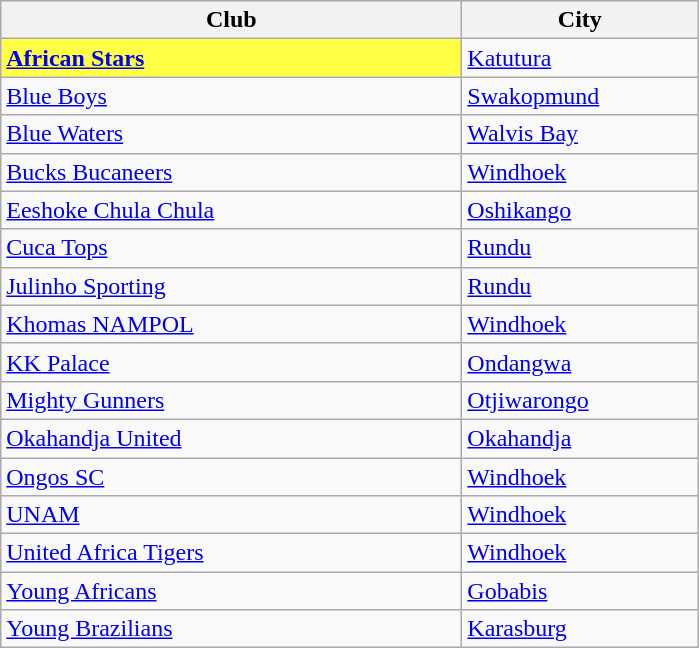<table class="wikitable sortable">
<tr>
<th width="300px">Club</th>
<th width="150px">City</th>
</tr>
<tr>
<td bgcolor=#ffff44><strong><a href='#'>African Stars</a></strong></td>
<td><a href='#'>Katutura</a></td>
</tr>
<tr>
<td><a href='#'>Blue Boys</a></td>
<td><a href='#'>Swakopmund</a></td>
</tr>
<tr>
<td><a href='#'>Blue Waters</a></td>
<td><a href='#'>Walvis Bay</a></td>
</tr>
<tr>
<td><a href='#'>Bucks Bucaneers</a></td>
<td><a href='#'>Windhoek</a></td>
</tr>
<tr>
<td><a href='#'>Eeshoke Chula Chula</a></td>
<td><a href='#'>Oshikango</a></td>
</tr>
<tr>
<td><a href='#'>Cuca Tops</a></td>
<td><a href='#'>Rundu</a></td>
</tr>
<tr>
<td><a href='#'>Julinho Sporting</a></td>
<td><a href='#'>Rundu</a></td>
</tr>
<tr>
<td><a href='#'>Khomas NAMPOL</a></td>
<td><a href='#'>Windhoek</a></td>
</tr>
<tr>
<td><a href='#'>KK Palace</a></td>
<td><a href='#'>Ondangwa</a></td>
</tr>
<tr>
<td><a href='#'>Mighty Gunners</a></td>
<td><a href='#'>Otjiwarongo</a></td>
</tr>
<tr>
<td><a href='#'>Okahandja United</a></td>
<td><a href='#'>Okahandja</a></td>
</tr>
<tr>
<td><a href='#'>Ongos SC</a></td>
<td><a href='#'>Windhoek</a></td>
</tr>
<tr>
<td><a href='#'>UNAM</a></td>
<td><a href='#'>Windhoek</a></td>
</tr>
<tr>
<td><a href='#'>United Africa Tigers</a></td>
<td><a href='#'>Windhoek</a></td>
</tr>
<tr>
<td><a href='#'>Young Africans</a></td>
<td><a href='#'>Gobabis</a></td>
</tr>
<tr>
<td><a href='#'>Young Brazilians</a></td>
<td><a href='#'>Karasburg</a></td>
</tr>
</table>
